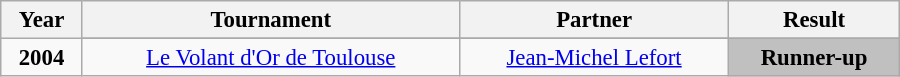<table class="wikitable"  style="width:600px; font-size:95%; text-align:center;">
<tr>
<th align="left">Year</th>
<th align="left">Tournament</th>
<th align="left">Partner</th>
<th align="left">Result</th>
</tr>
<tr>
<td rowspan="2"><strong>2004</strong></td>
</tr>
<tr>
<td><a href='#'>Le Volant d'Or de Toulouse</a></td>
<td><a href='#'>Jean-Michel Lefort</a></td>
<td style="background: silver"><strong>Runner-up</strong></td>
</tr>
</table>
